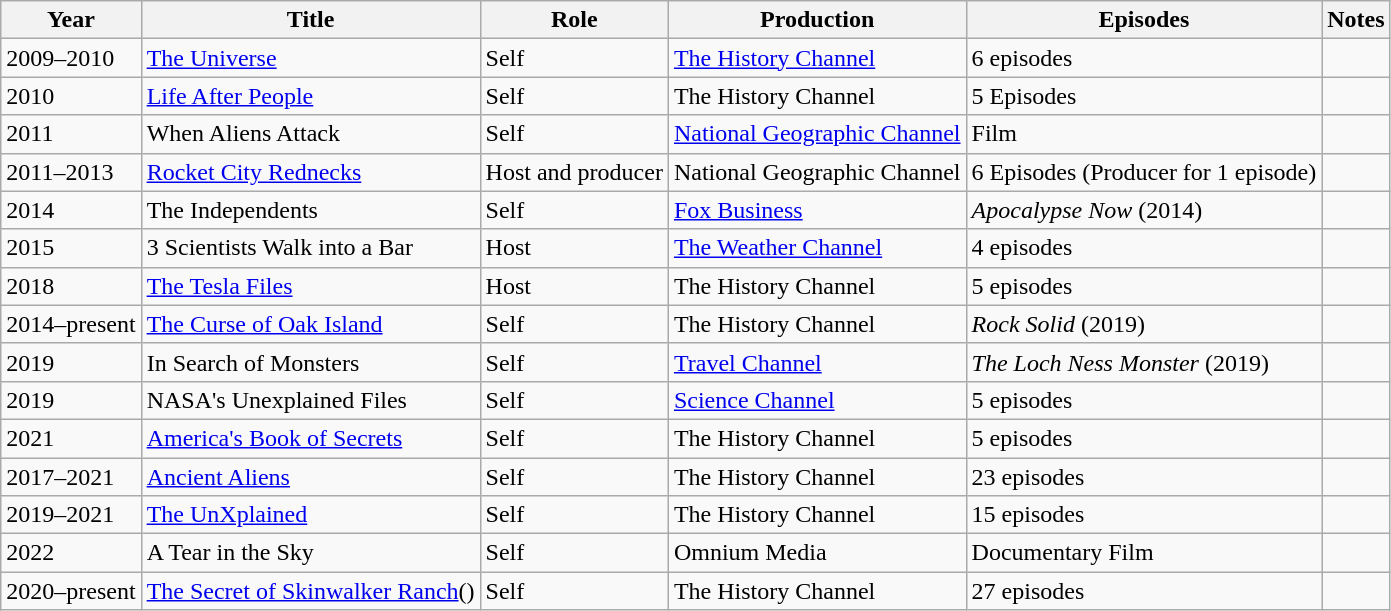<table class="wikitable sortable">
<tr>
<th>Year</th>
<th>Title</th>
<th>Role</th>
<th>Production</th>
<th>Episodes</th>
<th class="unsortable">Notes</th>
</tr>
<tr>
<td>2009–2010</td>
<td><a href='#'>The Universe</a></td>
<td>Self</td>
<td><a href='#'>The History Channel</a></td>
<td>6 episodes</td>
<td></td>
</tr>
<tr>
<td>2010</td>
<td><a href='#'>Life After People</a></td>
<td>Self</td>
<td>The History Channel</td>
<td>5 Episodes</td>
<td></td>
</tr>
<tr>
<td>2011</td>
<td>When Aliens Attack</td>
<td>Self</td>
<td><a href='#'>National Geographic Channel</a></td>
<td>Film</td>
<td></td>
</tr>
<tr>
<td>2011–2013</td>
<td><a href='#'>Rocket City Rednecks</a></td>
<td>Host and producer</td>
<td>National Geographic Channel</td>
<td>6 Episodes (Producer for 1 episode)</td>
<td></td>
</tr>
<tr>
<td>2014</td>
<td>The Independents</td>
<td>Self</td>
<td><a href='#'>Fox Business</a></td>
<td><em>Apocalypse Now</em> (2014)</td>
<td></td>
</tr>
<tr>
<td>2015</td>
<td>3 Scientists Walk into a Bar</td>
<td>Host</td>
<td><a href='#'>The Weather Channel</a></td>
<td>4 episodes</td>
<td></td>
</tr>
<tr>
<td>2018</td>
<td><a href='#'>The Tesla Files</a></td>
<td>Host</td>
<td>The History Channel</td>
<td>5 episodes</td>
<td></td>
</tr>
<tr>
<td>2014–present</td>
<td><a href='#'>The Curse of Oak Island</a></td>
<td>Self</td>
<td>The History Channel</td>
<td><em>Rock Solid</em> (2019)</td>
<td></td>
</tr>
<tr>
<td>2019</td>
<td>In Search of Monsters</td>
<td>Self</td>
<td><a href='#'>Travel Channel</a></td>
<td><em>The Loch Ness Monster</em> (2019)</td>
<td></td>
</tr>
<tr>
<td>2019</td>
<td>NASA's Unexplained Files</td>
<td>Self</td>
<td><a href='#'>Science Channel</a></td>
<td>5 episodes</td>
<td></td>
</tr>
<tr>
<td>2021</td>
<td><a href='#'>America's Book of Secrets</a></td>
<td>Self</td>
<td>The History Channel</td>
<td>5 episodes</td>
<td></td>
</tr>
<tr>
<td>2017–2021</td>
<td><a href='#'>Ancient Aliens</a></td>
<td>Self</td>
<td>The History Channel</td>
<td>23 episodes</td>
<td></td>
</tr>
<tr>
<td>2019–2021</td>
<td><a href='#'>The UnXplained</a></td>
<td>Self</td>
<td>The History Channel</td>
<td>15 episodes</td>
<td></td>
</tr>
<tr>
<td>2022</td>
<td>A Tear in the Sky</td>
<td>Self</td>
<td>Omnium Media</td>
<td>Documentary Film</td>
<td></td>
</tr>
<tr>
<td>2020–present</td>
<td><a href='#'>The Secret of Skinwalker Ranch</a>()</td>
<td>Self</td>
<td>The History Channel</td>
<td>27 episodes</td>
<td></td>
</tr>
</table>
